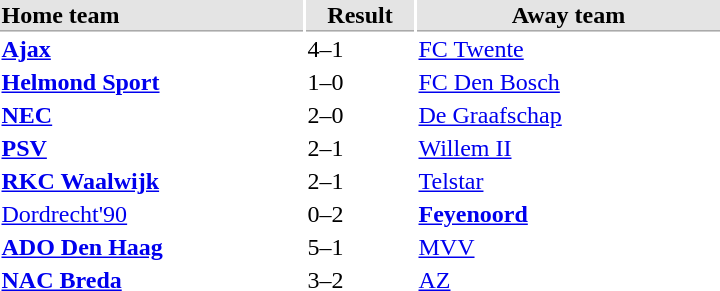<table>
<tr bgcolor="#E4E4E4">
<th style="border-bottom:1px solid #AAAAAA" width="200" align="left">Home team</th>
<th style="border-bottom:1px solid #AAAAAA" width="70" align="center">Result</th>
<th style="border-bottom:1px solid #AAAAAA" width="200">Away team</th>
</tr>
<tr>
<td><strong><a href='#'>Ajax</a></strong></td>
<td>4–1</td>
<td><a href='#'>FC Twente</a></td>
</tr>
<tr>
<td><strong><a href='#'>Helmond Sport</a></strong></td>
<td>1–0</td>
<td><a href='#'>FC Den Bosch</a></td>
</tr>
<tr>
<td><strong><a href='#'>NEC</a></strong></td>
<td>2–0</td>
<td><a href='#'>De Graafschap</a></td>
</tr>
<tr>
<td><strong><a href='#'>PSV</a></strong></td>
<td>2–1</td>
<td><a href='#'>Willem II</a></td>
</tr>
<tr>
<td><strong><a href='#'>RKC Waalwijk</a></strong></td>
<td>2–1</td>
<td><a href='#'>Telstar</a></td>
</tr>
<tr>
<td><a href='#'>Dordrecht'90</a></td>
<td>0–2</td>
<td><strong><a href='#'>Feyenoord</a></strong></td>
</tr>
<tr>
<td><strong><a href='#'>ADO Den Haag</a></strong></td>
<td>5–1</td>
<td><a href='#'>MVV</a></td>
</tr>
<tr>
<td><strong><a href='#'>NAC Breda</a></strong></td>
<td>3–2</td>
<td><a href='#'>AZ</a></td>
</tr>
</table>
